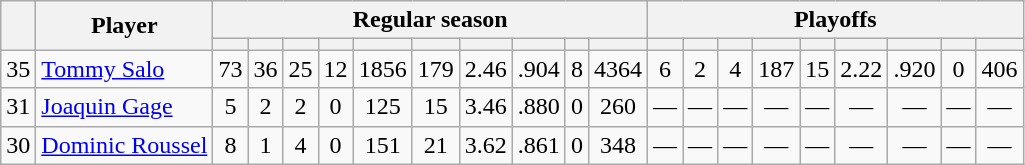<table class="wikitable plainrowheaders" style="text-align:center;">
<tr>
<th scope="col" rowspan="2"></th>
<th scope="col" rowspan="2">Player</th>
<th scope=colgroup colspan=10>Regular season</th>
<th scope=colgroup colspan=9>Playoffs</th>
</tr>
<tr>
<th scope="col"></th>
<th scope="col"></th>
<th scope="col"></th>
<th scope="col"></th>
<th scope="col"></th>
<th scope="col"></th>
<th scope="col"></th>
<th scope="col"></th>
<th scope="col"></th>
<th scope="col"></th>
<th scope="col"></th>
<th scope="col"></th>
<th scope="col"></th>
<th scope="col"></th>
<th scope="col"></th>
<th scope="col"></th>
<th scope="col"></th>
<th scope="col"></th>
<th scope="col"></th>
</tr>
<tr>
<td scope="row">35</td>
<td align="left"><a href='#'>Tommy Salo</a></td>
<td>73</td>
<td>36</td>
<td>25</td>
<td>12</td>
<td>1856</td>
<td>179</td>
<td>2.46</td>
<td>.904</td>
<td>8</td>
<td>4364</td>
<td>6</td>
<td>2</td>
<td>4</td>
<td>187</td>
<td>15</td>
<td>2.22</td>
<td>.920</td>
<td>0</td>
<td>406</td>
</tr>
<tr>
<td scope="row">31</td>
<td align="left"><a href='#'>Joaquin Gage</a></td>
<td>5</td>
<td>2</td>
<td>2</td>
<td>0</td>
<td>125</td>
<td>15</td>
<td>3.46</td>
<td>.880</td>
<td>0</td>
<td>260</td>
<td>—</td>
<td>—</td>
<td>—</td>
<td>—</td>
<td>—</td>
<td>—</td>
<td>—</td>
<td>—</td>
<td>—</td>
</tr>
<tr>
<td scope="row">30</td>
<td align="left"><a href='#'>Dominic Roussel</a></td>
<td>8</td>
<td>1</td>
<td>4</td>
<td>0</td>
<td>151</td>
<td>21</td>
<td>3.62</td>
<td>.861</td>
<td>0</td>
<td>348</td>
<td>—</td>
<td>—</td>
<td>—</td>
<td>—</td>
<td>—</td>
<td>—</td>
<td>—</td>
<td>—</td>
<td>—</td>
</tr>
</table>
